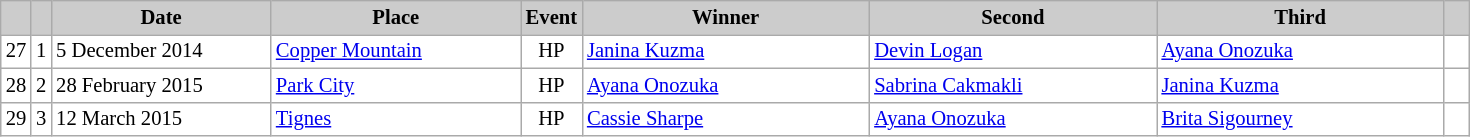<table class="wikitable plainrowheaders" style="background:#fff; font-size:86%; line-height:16px; border:grey solid 1px; border-collapse:collapse;">
<tr style="background:#ccc; text-align:center;">
<th scope="col" style="background:#ccc; width=20 px;"></th>
<th scope="col" style="background:#ccc; width=30 px;"></th>
<th scope="col" style="background:#ccc; width:140px;">Date</th>
<th scope="col" style="background:#ccc; width:160px;">Place</th>
<th scope="col" style="background:#ccc; width:15px;">Event</th>
<th scope="col" style="background:#ccc; width:185px;">Winner</th>
<th scope="col" style="background:#ccc; width:185px;">Second</th>
<th scope="col" style="background:#ccc; width:185px;">Third</th>
<th scope="col" style="background:#ccc; width:10px;"></th>
</tr>
<tr>
<td align=center>27</td>
<td align=center>1</td>
<td>5 December 2014</td>
<td> <a href='#'>Copper Mountain</a></td>
<td align=center>HP</td>
<td> <a href='#'>Janina Kuzma</a></td>
<td> <a href='#'>Devin Logan</a></td>
<td> <a href='#'>Ayana Onozuka</a></td>
<td></td>
</tr>
<tr>
<td align=center>28</td>
<td align=center>2</td>
<td>28 February 2015</td>
<td> <a href='#'>Park City</a></td>
<td align=center>HP</td>
<td> <a href='#'>Ayana Onozuka</a></td>
<td> <a href='#'>Sabrina Cakmakli</a></td>
<td> <a href='#'>Janina Kuzma</a></td>
<td></td>
</tr>
<tr>
<td align=center>29</td>
<td align=center>3</td>
<td>12 March 2015</td>
<td> <a href='#'>Tignes</a></td>
<td align=center>HP</td>
<td> <a href='#'>Cassie Sharpe</a></td>
<td> <a href='#'>Ayana Onozuka</a></td>
<td> <a href='#'>Brita Sigourney</a></td>
<td></td>
</tr>
</table>
